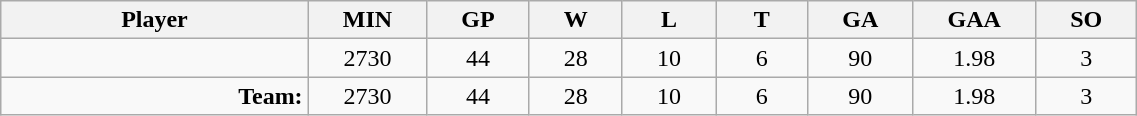<table class="wikitable sortable" width="60%">
<tr>
<th bgcolor="#DDDDFF" width="10%">Player</th>
<th width="3%" bgcolor="#DDDDFF" title="Minutes played">MIN</th>
<th width="3%" bgcolor="#DDDDFF" title="Games played in">GP</th>
<th width="3%" bgcolor="#DDDDFF" title="Wins">W</th>
<th width="3%" bgcolor="#DDDDFF"title="Losses">L</th>
<th width="3%" bgcolor="#DDDDFF" title="Ties">T</th>
<th width="3%" bgcolor="#DDDDFF" title="Goals against">GA</th>
<th width="3%" bgcolor="#DDDDFF" title="Goals against average">GAA</th>
<th width="3%" bgcolor="#DDDDFF"title="Shut-outs">SO</th>
</tr>
<tr align="center">
<td align="right"></td>
<td>2730</td>
<td>44</td>
<td>28</td>
<td>10</td>
<td>6</td>
<td>90</td>
<td>1.98</td>
<td>3</td>
</tr>
<tr align="center">
<td align="right"><strong>Team:</strong></td>
<td>2730</td>
<td>44</td>
<td>28</td>
<td>10</td>
<td>6</td>
<td>90</td>
<td>1.98</td>
<td>3</td>
</tr>
</table>
